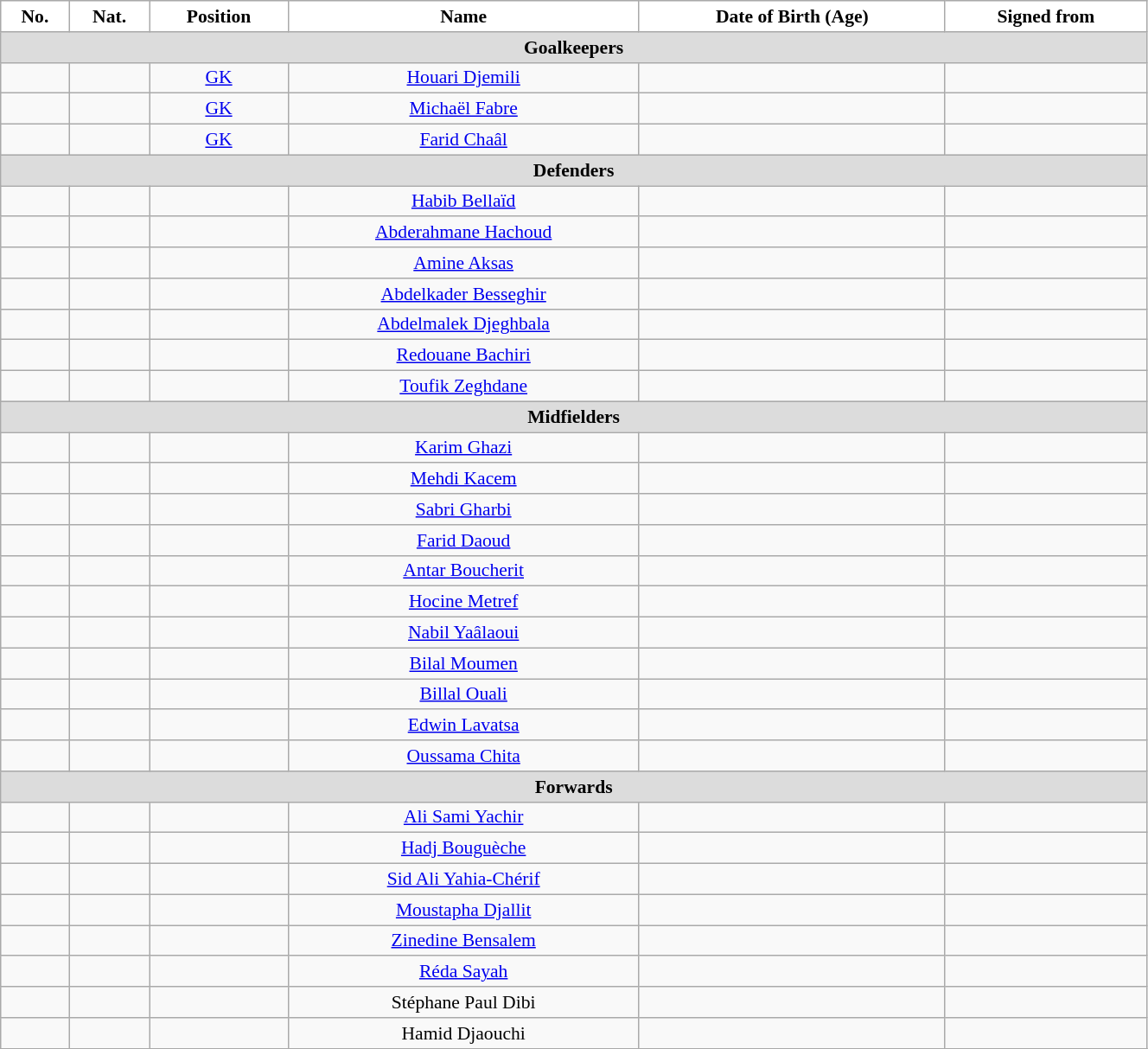<table class="wikitable" style="text-align:center; font-size:90%; width:70%">
<tr>
<th style="background:white; color:black; text-align:center;">No.</th>
<th style="background:white; color:black; text-align:center;">Nat.</th>
<th style="background:white; color:black; text-align:center;">Position</th>
<th style="background:white; color:black; text-align:center;">Name</th>
<th style="background:white; color:black; text-align:center;">Date of Birth (Age)</th>
<th style="background:white; color:black; text-align:center;">Signed from</th>
</tr>
<tr>
<th colspan=10 style="background:#DCDCDC; text-align:center;">Goalkeepers</th>
</tr>
<tr>
<td></td>
<td></td>
<td><a href='#'>GK</a></td>
<td><a href='#'>Houari Djemili</a></td>
<td></td>
<td style="text-align:left"></td>
</tr>
<tr>
<td></td>
<td></td>
<td><a href='#'>GK</a></td>
<td><a href='#'>Michaël Fabre</a></td>
<td></td>
<td style="text-align:left"></td>
</tr>
<tr>
<td></td>
<td></td>
<td><a href='#'>GK</a></td>
<td><a href='#'>Farid Chaâl</a></td>
<td></td>
<td style="text-align:left"></td>
</tr>
<tr>
<th colspan=10 style="background:#DCDCDC; text-align:center;">Defenders</th>
</tr>
<tr>
<td></td>
<td></td>
<td></td>
<td><a href='#'>Habib Bellaïd</a></td>
<td></td>
<td style="text-align:left"></td>
</tr>
<tr>
<td></td>
<td></td>
<td></td>
<td><a href='#'>Abderahmane Hachoud</a></td>
<td></td>
<td style="text-align:left"></td>
</tr>
<tr>
<td></td>
<td></td>
<td></td>
<td><a href='#'>Amine Aksas</a></td>
<td></td>
<td style="text-align:left"></td>
</tr>
<tr>
<td></td>
<td></td>
<td></td>
<td><a href='#'>Abdelkader Besseghir</a></td>
<td></td>
<td style="text-align:left"></td>
</tr>
<tr>
<td></td>
<td></td>
<td></td>
<td><a href='#'>Abdelmalek Djeghbala</a></td>
<td></td>
<td style="text-align:left"></td>
</tr>
<tr>
<td></td>
<td></td>
<td></td>
<td><a href='#'>Redouane Bachiri</a></td>
<td></td>
<td style="text-align:left"></td>
</tr>
<tr>
<td></td>
<td></td>
<td></td>
<td><a href='#'>Toufik Zeghdane</a></td>
<td></td>
<td style="text-align:left"></td>
</tr>
<tr>
<th colspan=10 style="background:#DCDCDC; text-align:center;">Midfielders</th>
</tr>
<tr>
<td></td>
<td></td>
<td></td>
<td><a href='#'>Karim Ghazi</a></td>
<td></td>
<td style="text-align:left"></td>
</tr>
<tr>
<td></td>
<td></td>
<td></td>
<td><a href='#'>Mehdi Kacem</a></td>
<td></td>
<td style="text-align:left"></td>
</tr>
<tr>
<td></td>
<td></td>
<td></td>
<td><a href='#'>Sabri Gharbi</a></td>
<td></td>
<td style="text-align:left"></td>
</tr>
<tr>
<td></td>
<td></td>
<td></td>
<td><a href='#'>Farid Daoud</a></td>
<td></td>
<td style="text-align:left"></td>
</tr>
<tr>
<td></td>
<td></td>
<td></td>
<td><a href='#'>Antar Boucherit</a></td>
<td></td>
<td style="text-align:left"></td>
</tr>
<tr>
<td></td>
<td></td>
<td></td>
<td><a href='#'>Hocine Metref</a></td>
<td></td>
<td style="text-align:left"></td>
</tr>
<tr>
<td></td>
<td></td>
<td></td>
<td><a href='#'>Nabil Yaâlaoui</a></td>
<td></td>
<td style="text-align:left"></td>
</tr>
<tr>
<td></td>
<td></td>
<td></td>
<td><a href='#'>Bilal Moumen</a></td>
<td></td>
<td style="text-align:left"></td>
</tr>
<tr>
<td></td>
<td></td>
<td></td>
<td><a href='#'>Billal Ouali</a></td>
<td></td>
<td style="text-align:left"></td>
</tr>
<tr>
<td></td>
<td></td>
<td></td>
<td><a href='#'>Edwin Lavatsa</a></td>
<td></td>
<td style="text-align:left"></td>
</tr>
<tr>
<td></td>
<td></td>
<td></td>
<td><a href='#'>Oussama Chita</a></td>
<td></td>
<td style="text-align:left"></td>
</tr>
<tr>
<th colspan=10 style="background:#DCDCDC; text-align:center;">Forwards</th>
</tr>
<tr>
<td></td>
<td></td>
<td></td>
<td><a href='#'>Ali Sami Yachir</a></td>
<td></td>
<td style="text-align:left"></td>
</tr>
<tr>
<td></td>
<td></td>
<td></td>
<td><a href='#'>Hadj Bouguèche</a></td>
<td></td>
<td style="text-align:left"></td>
</tr>
<tr>
<td></td>
<td></td>
<td></td>
<td><a href='#'>Sid Ali Yahia-Chérif</a></td>
<td></td>
<td style="text-align:left"></td>
</tr>
<tr>
<td></td>
<td></td>
<td></td>
<td><a href='#'>Moustapha Djallit</a></td>
<td></td>
<td style="text-align:left"></td>
</tr>
<tr>
<td></td>
<td></td>
<td></td>
<td><a href='#'>Zinedine Bensalem</a></td>
<td></td>
<td style="text-align:left"></td>
</tr>
<tr>
<td></td>
<td></td>
<td></td>
<td><a href='#'>Réda Sayah</a></td>
<td></td>
<td style="text-align:left"></td>
</tr>
<tr>
<td></td>
<td></td>
<td></td>
<td>Stéphane Paul Dibi</td>
<td></td>
<td style="text-align:left"></td>
</tr>
<tr>
<td></td>
<td></td>
<td></td>
<td>Hamid Djaouchi</td>
<td></td>
<td style="text-align:left"></td>
</tr>
<tr>
</tr>
</table>
